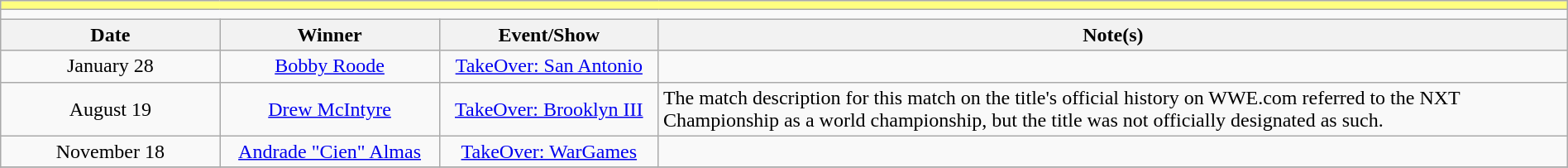<table class="wikitable" style="text-align:center; width:100%;">
<tr style="background:#FFFF80;">
<td colspan="5"></td>
</tr>
<tr>
<td colspan="5"><strong></strong></td>
</tr>
<tr>
<th width=14%>Date</th>
<th width=14%>Winner</th>
<th width=14%>Event/Show</th>
<th width=58%>Note(s)</th>
</tr>
<tr>
<td>January 28</td>
<td><a href='#'>Bobby Roode</a></td>
<td><a href='#'>TakeOver: San Antonio</a></td>
<td align=left></td>
</tr>
<tr>
<td>August 19</td>
<td><a href='#'>Drew McIntyre</a></td>
<td><a href='#'>TakeOver: Brooklyn III</a></td>
<td align=left>The match description for this match on the title's official history on WWE.com referred to the NXT Championship as a world championship, but the title was not officially designated as such.</td>
</tr>
<tr>
<td>November 18</td>
<td><a href='#'>Andrade "Cien" Almas</a></td>
<td><a href='#'>TakeOver: WarGames</a></td>
<td align=left></td>
</tr>
<tr>
</tr>
</table>
